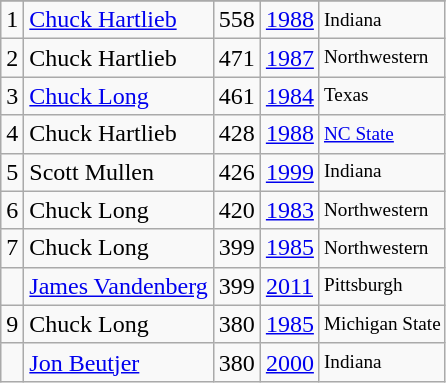<table class="wikitable">
<tr>
</tr>
<tr>
<td>1</td>
<td><a href='#'>Chuck Hartlieb</a></td>
<td>558</td>
<td><a href='#'>1988</a></td>
<td style="font-size:80%;">Indiana</td>
</tr>
<tr>
<td>2</td>
<td>Chuck Hartlieb</td>
<td>471</td>
<td><a href='#'>1987</a></td>
<td style="font-size:80%;">Northwestern</td>
</tr>
<tr>
<td>3</td>
<td><a href='#'>Chuck Long</a></td>
<td>461</td>
<td><a href='#'>1984</a></td>
<td style="font-size:80%;">Texas</td>
</tr>
<tr>
<td>4</td>
<td>Chuck Hartlieb</td>
<td>428</td>
<td><a href='#'>1988</a></td>
<td style="font-size:80%;"><a href='#'>NC State</a></td>
</tr>
<tr>
<td>5</td>
<td>Scott Mullen</td>
<td>426</td>
<td><a href='#'>1999</a></td>
<td style="font-size:80%;">Indiana</td>
</tr>
<tr>
<td>6</td>
<td>Chuck Long</td>
<td>420</td>
<td><a href='#'>1983</a></td>
<td style="font-size:80%;">Northwestern</td>
</tr>
<tr>
<td>7</td>
<td>Chuck Long</td>
<td>399</td>
<td><a href='#'>1985</a></td>
<td style="font-size:80%;">Northwestern</td>
</tr>
<tr>
<td></td>
<td><a href='#'>James Vandenberg</a></td>
<td>399</td>
<td><a href='#'>2011</a></td>
<td style="font-size:80%;">Pittsburgh</td>
</tr>
<tr>
<td>9</td>
<td>Chuck Long</td>
<td>380</td>
<td><a href='#'>1985</a></td>
<td style="font-size:80%;">Michigan State</td>
</tr>
<tr>
<td></td>
<td><a href='#'>Jon Beutjer</a></td>
<td>380</td>
<td><a href='#'>2000</a></td>
<td style="font-size:80%;">Indiana</td>
</tr>
</table>
